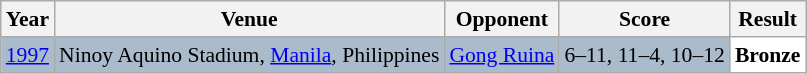<table class="sortable wikitable" style="font-size: 90%;">
<tr>
<th>Year</th>
<th>Venue</th>
<th>Opponent</th>
<th>Score</th>
<th>Result</th>
</tr>
<tr style="background:#AABBCC">
<td align="center"><a href='#'>1997</a></td>
<td align="left">Ninoy Aquino Stadium, <a href='#'>Manila</a>, Philippines</td>
<td align="left"> <a href='#'>Gong Ruina</a></td>
<td align="left">6–11, 11–4, 10–12</td>
<td style="text-align:left; background:white"> <strong>Bronze</strong></td>
</tr>
</table>
